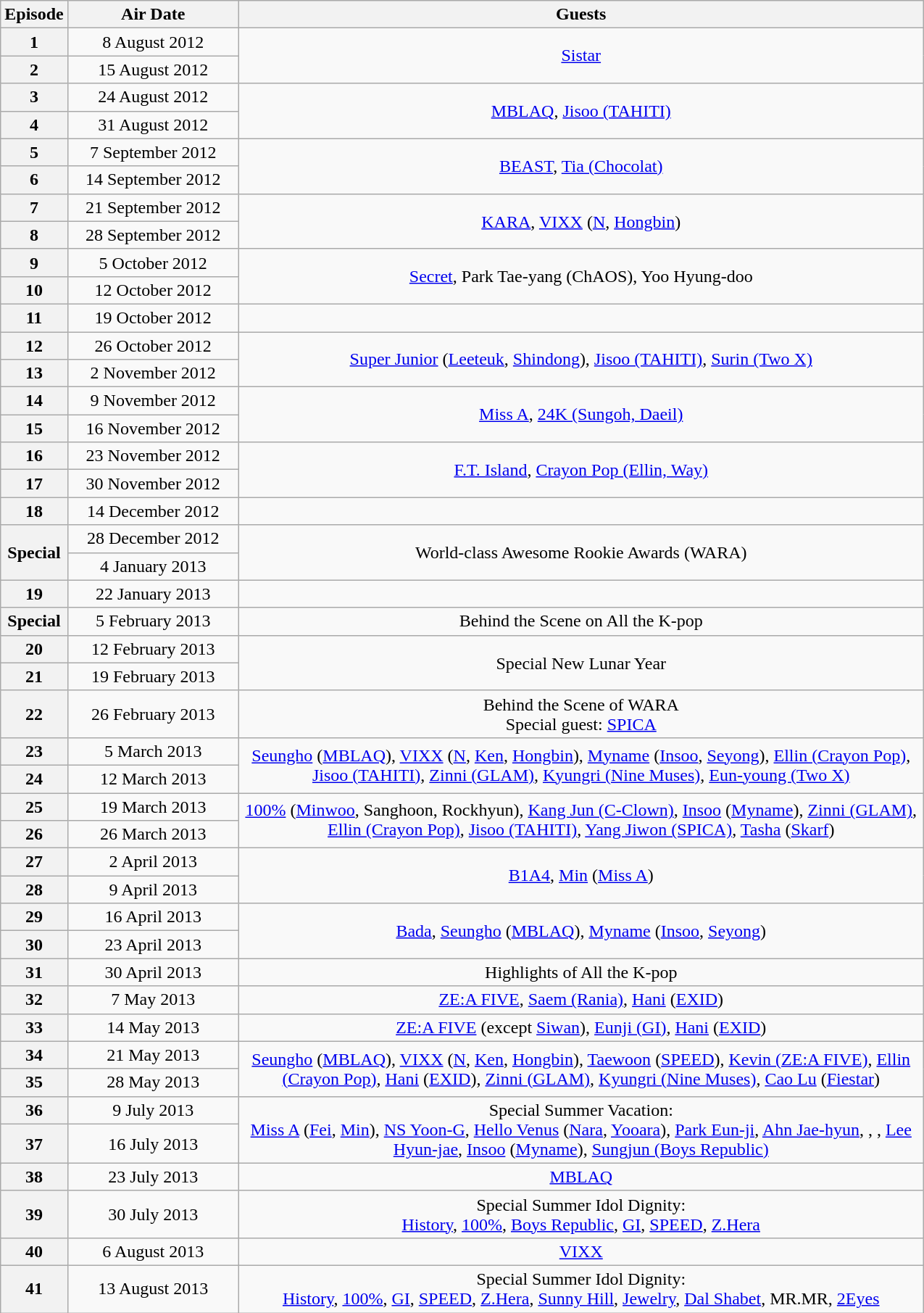<table class="wikitable" style="text-align:center; width:850px;">
<tr>
<th width="50px">Episode</th>
<th width="150px">Air Date</th>
<th>Guests</th>
</tr>
<tr>
<th>1</th>
<td>8 August 2012</td>
<td rowspan=2><a href='#'>Sistar</a></td>
</tr>
<tr>
<th>2</th>
<td>15 August 2012</td>
</tr>
<tr>
<th>3</th>
<td>24 August 2012</td>
<td rowspan=2><a href='#'>MBLAQ</a>, <a href='#'>Jisoo (TAHITI)</a></td>
</tr>
<tr>
<th>4</th>
<td>31 August 2012</td>
</tr>
<tr>
<th>5</th>
<td>7 September 2012</td>
<td rowspan=2><a href='#'>BEAST</a>, <a href='#'>Tia (Chocolat)</a></td>
</tr>
<tr>
<th>6</th>
<td>14 September 2012</td>
</tr>
<tr>
<th>7</th>
<td>21 September 2012</td>
<td rowspan=2><a href='#'>KARA</a>, <a href='#'>VIXX</a> (<a href='#'>N</a>, <a href='#'>Hongbin</a>)</td>
</tr>
<tr>
<th>8</th>
<td>28 September 2012</td>
</tr>
<tr>
<th>9</th>
<td>5 October 2012</td>
<td rowspan=2><a href='#'>Secret</a>, Park Tae-yang (ChAOS), Yoo Hyung-doo</td>
</tr>
<tr>
<th>10</th>
<td>12 October 2012</td>
</tr>
<tr>
<th>11</th>
<td>19 October 2012</td>
<td></td>
</tr>
<tr>
<th>12</th>
<td>26 October 2012</td>
<td rowspan=2><a href='#'>Super Junior</a> (<a href='#'>Leeteuk</a>, <a href='#'>Shindong</a>), <a href='#'>Jisoo (TAHITI)</a>, <a href='#'>Surin (Two X)</a></td>
</tr>
<tr>
<th>13</th>
<td>2 November 2012</td>
</tr>
<tr>
<th>14</th>
<td>9 November 2012</td>
<td rowspan=2><a href='#'>Miss A</a>, <a href='#'>24K (Sungoh, Daeil)</a></td>
</tr>
<tr>
<th>15</th>
<td>16 November 2012</td>
</tr>
<tr>
<th>16</th>
<td>23 November 2012</td>
<td rowspan=2><a href='#'>F.T. Island</a>, <a href='#'>Crayon Pop (Ellin, Way)</a></td>
</tr>
<tr>
<th>17</th>
<td>30 November 2012</td>
</tr>
<tr>
<th>18</th>
<td>14 December 2012</td>
<td></td>
</tr>
<tr>
<th rowspan=2>Special</th>
<td>28 December 2012</td>
<td rowspan=2>World-class Awesome Rookie Awards (WARA)</td>
</tr>
<tr>
<td>4 January 2013</td>
</tr>
<tr>
<th>19</th>
<td>22 January 2013</td>
<td></td>
</tr>
<tr>
<th>Special</th>
<td>5 February 2013</td>
<td>Behind the Scene on All the K-pop</td>
</tr>
<tr>
<th>20</th>
<td>12 February 2013</td>
<td rowspan=2>Special New Lunar Year</td>
</tr>
<tr>
<th>21</th>
<td>19 February 2013</td>
</tr>
<tr>
<th>22</th>
<td>26 February 2013</td>
<td>Behind the Scene of WARA<br>Special guest: <a href='#'>SPICA</a></td>
</tr>
<tr>
<th>23</th>
<td>5 March 2013</td>
<td rowspan=2><a href='#'>Seungho</a> (<a href='#'>MBLAQ</a>), <a href='#'>VIXX</a> (<a href='#'>N</a>, <a href='#'>Ken</a>, <a href='#'>Hongbin</a>), <a href='#'>Myname</a> (<a href='#'>Insoo</a>, <a href='#'>Seyong</a>), <a href='#'>Ellin (Crayon Pop)</a>, <a href='#'>Jisoo (TAHITI)</a>, <a href='#'>Zinni (GLAM)</a>, <a href='#'>Kyungri (Nine Muses)</a>, <a href='#'>Eun-young (Two X)</a></td>
</tr>
<tr>
<th>24</th>
<td>12 March 2013</td>
</tr>
<tr>
<th>25</th>
<td>19 March 2013</td>
<td rowspan=2><a href='#'>100%</a> (<a href='#'>Minwoo</a>, Sanghoon, Rockhyun), <a href='#'>Kang Jun (C-Clown)</a>, <a href='#'>Insoo</a> (<a href='#'>Myname</a>), <a href='#'>Zinni (GLAM)</a>, <a href='#'>Ellin (Crayon Pop)</a>, <a href='#'>Jisoo (TAHITI)</a>, <a href='#'>Yang Jiwon (SPICA)</a>, <a href='#'>Tasha</a> (<a href='#'>Skarf</a>)</td>
</tr>
<tr>
<th>26</th>
<td>26 March 2013</td>
</tr>
<tr>
<th>27</th>
<td>2 April 2013</td>
<td rowspan=2><a href='#'>B1A4</a>, <a href='#'>Min</a> (<a href='#'>Miss A</a>)</td>
</tr>
<tr>
<th>28</th>
<td>9 April 2013</td>
</tr>
<tr>
<th>29</th>
<td>16 April 2013</td>
<td rowspan=2><a href='#'>Bada</a>, <a href='#'>Seungho</a> (<a href='#'>MBLAQ</a>), <a href='#'>Myname</a> (<a href='#'>Insoo</a>, <a href='#'>Seyong</a>)</td>
</tr>
<tr>
<th>30</th>
<td>23 April 2013</td>
</tr>
<tr>
<th>31</th>
<td>30 April 2013</td>
<td>Highlights of All the K-pop</td>
</tr>
<tr>
<th>32</th>
<td>7 May 2013</td>
<td><a href='#'>ZE:A FIVE</a>, <a href='#'>Saem (Rania)</a>, <a href='#'>Hani</a> (<a href='#'>EXID</a>)</td>
</tr>
<tr>
<th>33</th>
<td>14 May 2013</td>
<td><a href='#'>ZE:A FIVE</a> (except <a href='#'>Siwan</a>), <a href='#'>Eunji (GI)</a>, <a href='#'>Hani</a> (<a href='#'>EXID</a>)</td>
</tr>
<tr>
<th>34</th>
<td>21 May 2013</td>
<td rowspan=2><a href='#'>Seungho</a> (<a href='#'>MBLAQ</a>), <a href='#'>VIXX</a> (<a href='#'>N</a>, <a href='#'>Ken</a>, <a href='#'>Hongbin</a>), <a href='#'>Taewoon</a> (<a href='#'>SPEED</a>), <a href='#'>Kevin (ZE:A FIVE)</a>, <a href='#'>Ellin (Crayon Pop)</a>, <a href='#'>Hani</a> (<a href='#'>EXID</a>), <a href='#'>Zinni (GLAM)</a>, <a href='#'>Kyungri (Nine Muses)</a>, <a href='#'>Cao Lu</a> (<a href='#'>Fiestar</a>)</td>
</tr>
<tr>
<th>35</th>
<td>28 May 2013</td>
</tr>
<tr>
<th>36</th>
<td>9 July 2013</td>
<td rowspan=2>Special Summer Vacation:<br><a href='#'>Miss A</a> (<a href='#'>Fei</a>, <a href='#'>Min</a>), <a href='#'>NS Yoon-G</a>, <a href='#'>Hello Venus</a> (<a href='#'>Nara</a>, <a href='#'>Yooara</a>), <a href='#'>Park Eun-ji</a>, <a href='#'>Ahn Jae-hyun</a>, , , <a href='#'>Lee Hyun-jae</a>, <a href='#'>Insoo</a> (<a href='#'>Myname</a>), <a href='#'>Sungjun (Boys Republic)</a></td>
</tr>
<tr>
<th rowspan=2>37</th>
<td rowspan=2>16 July 2013</td>
</tr>
<tr>
<td rowspan=2><a href='#'>MBLAQ</a></td>
</tr>
<tr>
<th>38</th>
<td>23 July 2013</td>
</tr>
<tr>
<th>39</th>
<td>30 July 2013</td>
<td>Special Summer Idol Dignity:<br><a href='#'>History</a>, <a href='#'>100%</a>, <a href='#'>Boys Republic</a>, <a href='#'>GI</a>, <a href='#'>SPEED</a>, <a href='#'>Z.Hera</a></td>
</tr>
<tr>
<th>40</th>
<td>6 August 2013</td>
<td><a href='#'>VIXX</a></td>
</tr>
<tr>
<th>41</th>
<td>13 August 2013</td>
<td>Special Summer Idol Dignity:<br><a href='#'>History</a>, <a href='#'>100%</a>, <a href='#'>GI</a>, <a href='#'>SPEED</a>, <a href='#'>Z.Hera</a>, <a href='#'>Sunny Hill</a>, <a href='#'>Jewelry</a>, <a href='#'>Dal Shabet</a>, MR.MR, <a href='#'>2Eyes</a></td>
</tr>
</table>
